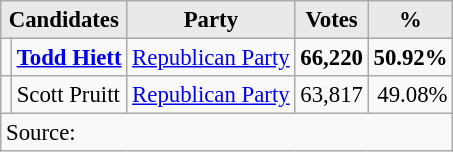<table class=wikitable style="font-size:95%; text-align:right;">
<tr>
<th style="background:#e9e9e9; text-align:center;" colspan="2">Candidates</th>
<th style="background:#e9e9e9; text-align:center;">Party</th>
<th style="background:#e9e9e9; text-align:center;">Votes</th>
<th style="background:#e9e9e9; text-align:center;">%</th>
</tr>
<tr>
<td></td>
<td align=left><strong><a href='#'>Todd Hiett</a></strong></td>
<td align=center><a href='#'>Republican Party</a></td>
<td><strong>66,220</strong></td>
<td><strong>50.92%</strong></td>
</tr>
<tr>
<td></td>
<td align=left>Scott Pruitt</td>
<td align=center><a href='#'>Republican Party</a></td>
<td>63,817</td>
<td>49.08%</td>
</tr>
<tr>
<td style="text-align:left;" colspan="6">Source:</td>
</tr>
</table>
